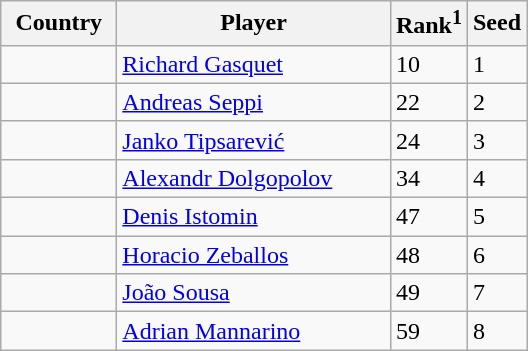<table class="sortable wikitable">
<tr>
<th width="70">Country</th>
<th width="175">Player</th>
<th>Rank<sup>1</sup></th>
<th>Seed</th>
</tr>
<tr>
<td></td>
<td><a href='#'>Richard Gasquet</a></td>
<td>10</td>
<td>1</td>
</tr>
<tr>
<td></td>
<td><a href='#'>Andreas Seppi</a></td>
<td>22</td>
<td>2</td>
</tr>
<tr>
<td></td>
<td><a href='#'>Janko Tipsarević</a></td>
<td>24</td>
<td>3</td>
</tr>
<tr>
<td></td>
<td><a href='#'>Alexandr Dolgopolov</a></td>
<td>34</td>
<td>4</td>
</tr>
<tr>
<td></td>
<td><a href='#'>Denis Istomin</a></td>
<td>47</td>
<td>5</td>
</tr>
<tr>
<td></td>
<td><a href='#'>Horacio Zeballos</a></td>
<td>48</td>
<td>6</td>
</tr>
<tr>
<td></td>
<td><a href='#'>João Sousa</a></td>
<td>49</td>
<td>7</td>
</tr>
<tr>
<td></td>
<td><a href='#'>Adrian Mannarino</a></td>
<td>59</td>
<td>8</td>
</tr>
</table>
